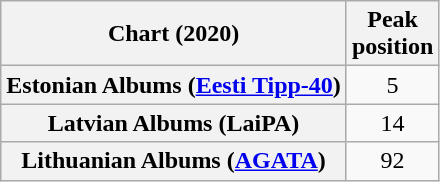<table class="wikitable sortable plainrowheaders">
<tr>
<th scope="col">Chart (2020)</th>
<th scope="col">Peak<br>position</th>
</tr>
<tr>
<th scope="row">Estonian Albums (<a href='#'>Eesti Tipp-40</a>)</th>
<td align="center">5</td>
</tr>
<tr>
<th scope="row">Latvian Albums (LaiPA)</th>
<td align="center">14</td>
</tr>
<tr>
<th scope="row">Lithuanian Albums (<a href='#'>AGATA</a>)</th>
<td align="center">92</td>
</tr>
</table>
